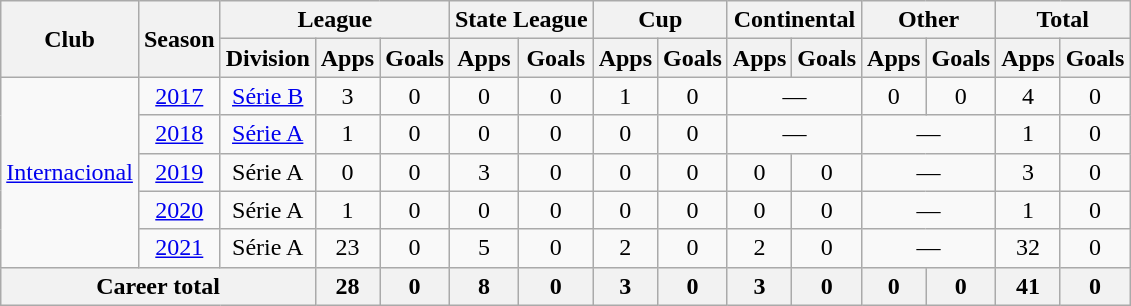<table class="wikitable" style="text-align: center;">
<tr>
<th rowspan="2">Club</th>
<th rowspan="2">Season</th>
<th colspan="3">League</th>
<th colspan="2">State League</th>
<th colspan="2">Cup</th>
<th colspan="2">Continental</th>
<th colspan="2">Other</th>
<th colspan="2">Total</th>
</tr>
<tr>
<th>Division</th>
<th>Apps</th>
<th>Goals</th>
<th>Apps</th>
<th>Goals</th>
<th>Apps</th>
<th>Goals</th>
<th>Apps</th>
<th>Goals</th>
<th>Apps</th>
<th>Goals</th>
<th>Apps</th>
<th>Goals</th>
</tr>
<tr>
<td rowspan="5"><a href='#'>Internacional</a></td>
<td><a href='#'>2017</a></td>
<td><a href='#'>Série B</a></td>
<td>3</td>
<td>0</td>
<td>0</td>
<td>0</td>
<td>1</td>
<td>0</td>
<td colspan="2">—</td>
<td>0</td>
<td>0</td>
<td>4</td>
<td>0</td>
</tr>
<tr>
<td><a href='#'>2018</a></td>
<td><a href='#'>Série A</a></td>
<td>1</td>
<td>0</td>
<td>0</td>
<td>0</td>
<td>0</td>
<td>0</td>
<td colspan="2">—</td>
<td colspan="2">—</td>
<td>1</td>
<td>0</td>
</tr>
<tr>
<td><a href='#'>2019</a></td>
<td>Série A</td>
<td>0</td>
<td>0</td>
<td>3</td>
<td>0</td>
<td>0</td>
<td>0</td>
<td>0</td>
<td>0</td>
<td colspan="2">—</td>
<td>3</td>
<td>0</td>
</tr>
<tr>
<td><a href='#'>2020</a></td>
<td>Série A</td>
<td>1</td>
<td>0</td>
<td>0</td>
<td>0</td>
<td>0</td>
<td>0</td>
<td>0</td>
<td>0</td>
<td colspan="2">—</td>
<td>1</td>
<td>0</td>
</tr>
<tr>
<td><a href='#'>2021</a></td>
<td>Série A</td>
<td>23</td>
<td>0</td>
<td>5</td>
<td>0</td>
<td>2</td>
<td>0</td>
<td>2</td>
<td>0</td>
<td colspan="2">—</td>
<td>32</td>
<td>0</td>
</tr>
<tr>
<th colspan="3">Career total</th>
<th>28</th>
<th>0</th>
<th>8</th>
<th>0</th>
<th>3</th>
<th>0</th>
<th>3</th>
<th>0</th>
<th>0</th>
<th>0</th>
<th>41</th>
<th>0</th>
</tr>
</table>
